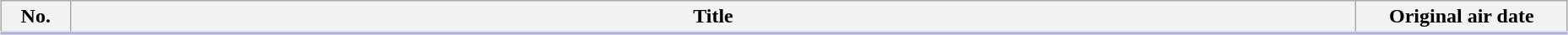<table class="plainrowheaders wikitable" style="width:98%; margin:auto; background:#FFF;">
<tr style="border-bottom: 3px solid #CCF;">
<th style="width:3em;">No.</th>
<th>Title</th>
<th style="width:10em;">Original air date</th>
</tr>
<tr>
</tr>
</table>
